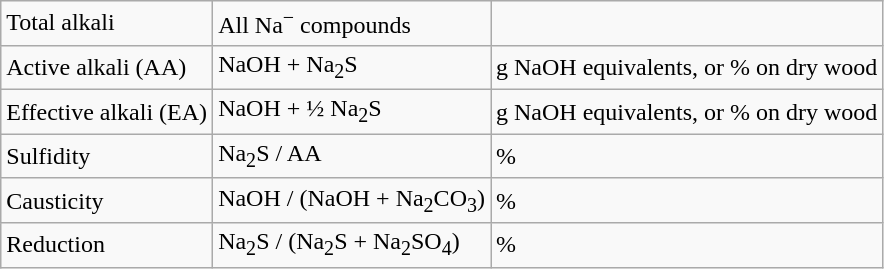<table class="wikitable">
<tr>
<td>Total alkali</td>
<td>All Na<sup>−</sup> compounds</td>
<td></td>
</tr>
<tr>
<td>Active alkali (AA)</td>
<td>NaOH + Na<sub>2</sub>S</td>
<td>g NaOH equivalents, or % on dry wood</td>
</tr>
<tr>
<td>Effective alkali (EA)</td>
<td>NaOH + ½ Na<sub>2</sub>S</td>
<td>g NaOH equivalents, or % on dry wood</td>
</tr>
<tr>
<td>Sulfidity</td>
<td>Na<sub>2</sub>S / AA</td>
<td>%</td>
</tr>
<tr>
<td>Causticity</td>
<td>NaOH / (NaOH + Na<sub>2</sub>CO<sub>3</sub>)</td>
<td>%</td>
</tr>
<tr>
<td>Reduction</td>
<td>Na<sub>2</sub>S / (Na<sub>2</sub>S + Na<sub>2</sub>SO<sub>4</sub>)</td>
<td>%</td>
</tr>
</table>
